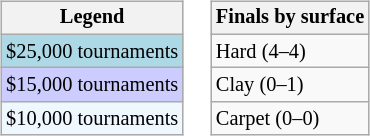<table>
<tr valign=top>
<td><br><table class=wikitable style="font-size:85%">
<tr>
<th>Legend</th>
</tr>
<tr style="background:lightblue;">
<td>$25,000 tournaments</td>
</tr>
<tr style="background:#ccccff;">
<td>$15,000 tournaments</td>
</tr>
<tr style="background:#f0f8ff;">
<td>$10,000 tournaments</td>
</tr>
</table>
</td>
<td><br><table class=wikitable style="font-size:85%">
<tr>
<th>Finals by surface</th>
</tr>
<tr>
<td>Hard (4–4)</td>
</tr>
<tr>
<td>Clay (0–1)</td>
</tr>
<tr>
<td>Carpet (0–0)</td>
</tr>
</table>
</td>
</tr>
</table>
